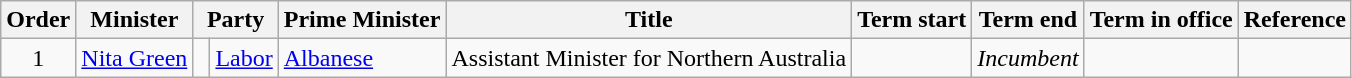<table class="wikitable">
<tr>
<th>Order</th>
<th>Minister</th>
<th colspan=2>Party</th>
<th>Prime Minister</th>
<th>Title</th>
<th>Term start</th>
<th>Term end</th>
<th>Term in office</th>
<th>Reference</th>
</tr>
<tr>
<td align=center>1</td>
<td><a href='#'>Nita Green</a></td>
<td> </td>
<td><a href='#'>Labor</a></td>
<td><a href='#'>Albanese</a></td>
<td>Assistant Minister for Northern Australia</td>
<td align=center></td>
<td align=center><em>Incumbent</em></td>
<td align=right></td>
<td align=center></td>
</tr>
</table>
